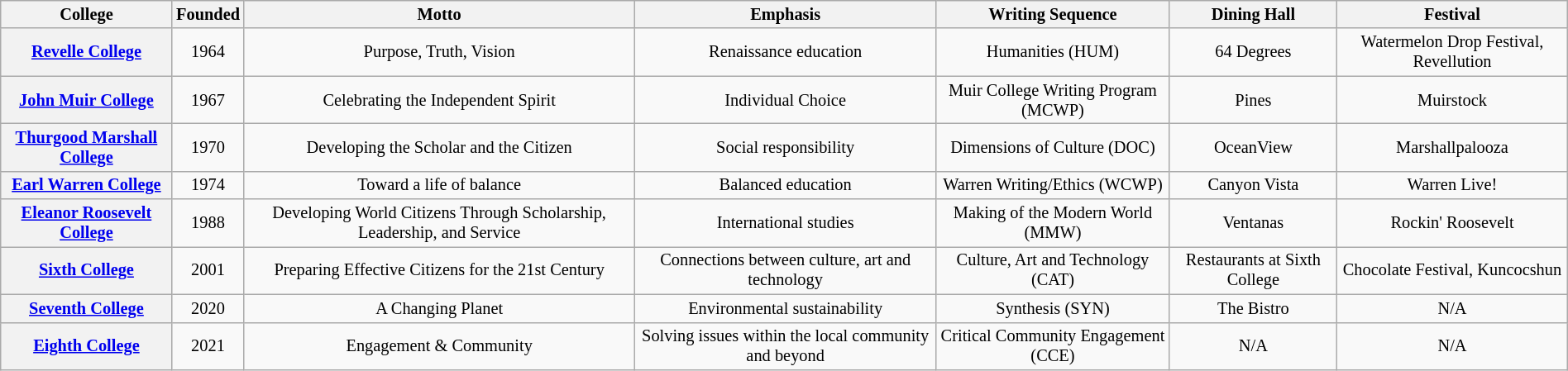<table class="wikitable" style="font-size:85%; margin:10px; text-align:center; font-size:85%; margin:auto">
<tr>
<th>College</th>
<th>Founded</th>
<th>Motto</th>
<th>Emphasis</th>
<th>Writing Sequence</th>
<th>Dining Hall</th>
<th>Festival</th>
</tr>
<tr align="center">
<th><a href='#'>Revelle College</a></th>
<td>1964</td>
<td>Purpose, Truth, Vision</td>
<td>Renaissance education</td>
<td>Humanities (HUM)</td>
<td>64 Degrees</td>
<td>Watermelon Drop Festival, Revellution</td>
</tr>
<tr align="center">
<th><a href='#'>John Muir College</a></th>
<td>1967</td>
<td>Celebrating the Independent Spirit</td>
<td>Individual Choice</td>
<td>Muir College Writing Program (MCWP)</td>
<td>Pines</td>
<td>Muirstock</td>
</tr>
<tr align="center">
<th><a href='#'>Thurgood Marshall College</a></th>
<td>1970</td>
<td>Developing the Scholar and the Citizen</td>
<td>Social responsibility</td>
<td>Dimensions of Culture (DOC)</td>
<td>OceanView</td>
<td>Marshallpalooza</td>
</tr>
<tr align="center">
<th><a href='#'>Earl Warren College</a></th>
<td>1974</td>
<td>Toward a life of balance</td>
<td>Balanced education</td>
<td>Warren Writing/Ethics (WCWP)</td>
<td>Canyon Vista</td>
<td>Warren Live!</td>
</tr>
<tr align="center">
<th><a href='#'>Eleanor Roosevelt College</a></th>
<td>1988</td>
<td>Developing World Citizens Through Scholarship, Leadership, and Service</td>
<td>International studies</td>
<td>Making of the Modern World (MMW)</td>
<td>Ventanas</td>
<td>Rockin' Roosevelt</td>
</tr>
<tr align="center">
<th><a href='#'>Sixth College</a></th>
<td>2001</td>
<td>Preparing Effective Citizens for the 21st Century</td>
<td>Connections between culture, art and technology</td>
<td>Culture, Art and Technology (CAT)</td>
<td>Restaurants at Sixth College</td>
<td>Chocolate Festival, Kuncocshun</td>
</tr>
<tr align="center">
<th><a href='#'>Seventh College</a></th>
<td>2020</td>
<td>A Changing Planet</td>
<td>Environmental sustainability</td>
<td>Synthesis (SYN)</td>
<td>The Bistro</td>
<td>N/A</td>
</tr>
<tr>
<th><a href='#'>Eighth College</a></th>
<td>2021</td>
<td>Engagement & Community</td>
<td>Solving issues within the local community and beyond</td>
<td>Critical Community Engagement (CCE)</td>
<td>N/A</td>
<td>N/A</td>
</tr>
</table>
